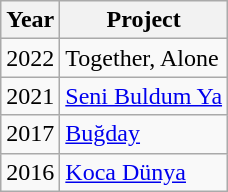<table class="wikitable">
<tr>
<th>Year</th>
<th>Project</th>
</tr>
<tr>
<td>2022</td>
<td>Together, Alone</td>
</tr>
<tr>
<td>2021</td>
<td><a href='#'>Seni Buldum Ya</a></td>
</tr>
<tr>
<td>2017</td>
<td><a href='#'>Buğday</a></td>
</tr>
<tr>
<td>2016</td>
<td><a href='#'>Koca Dünya</a></td>
</tr>
</table>
